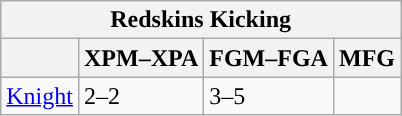<table class="wikitable">
<tr>
<th colspan="4">Redskins Kicking</th>
</tr>
<tr>
<th></th>
<th>XPM–XPA</th>
<th>FGM–FGA</th>
<th>MFG</th>
</tr>
<tr>
<td><a href='#'>Knight</a></td>
<td>2–2</td>
<td>3–5</td>
<td></td>
</tr>
</table>
